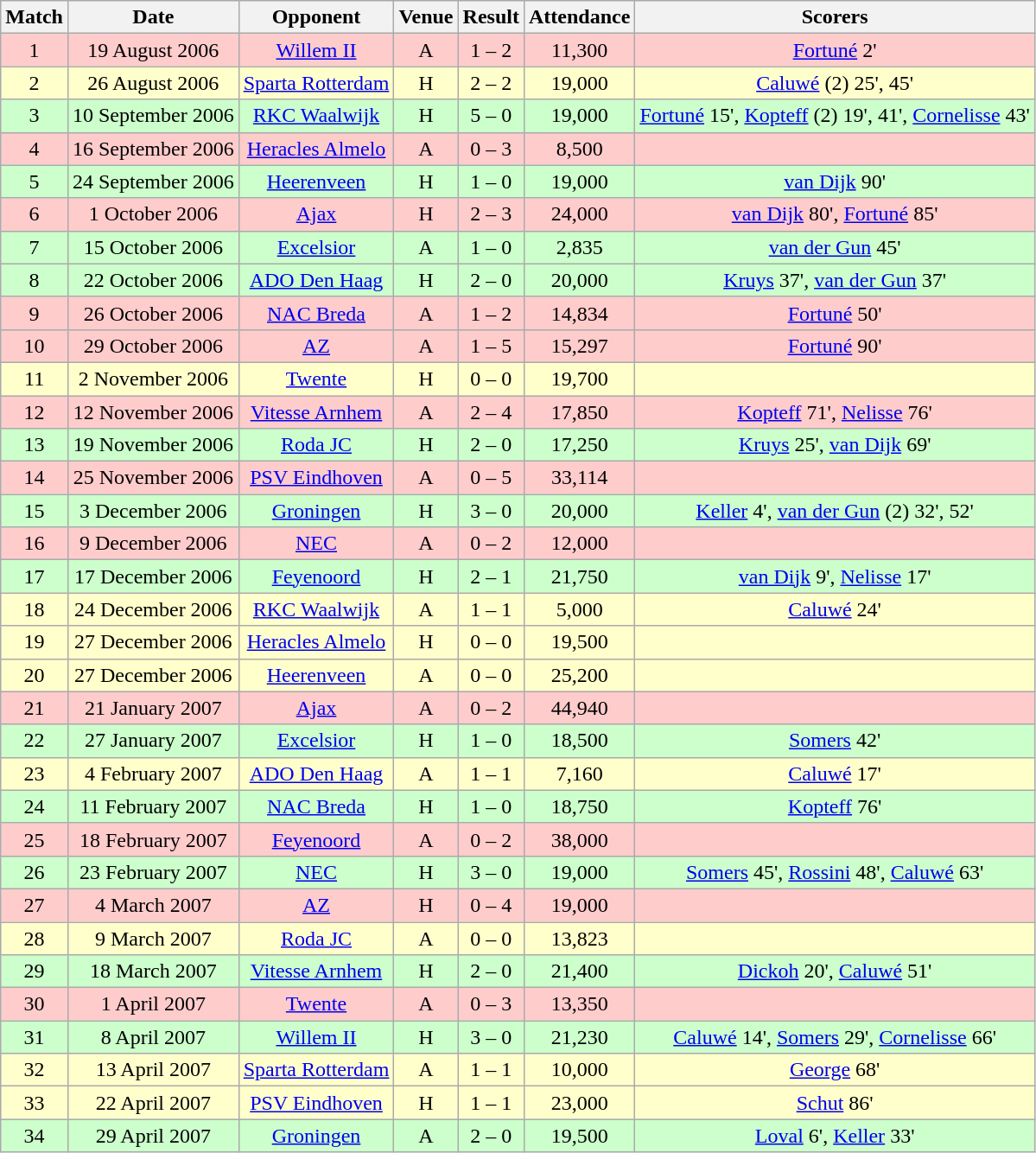<table class="wikitable" style="font-size:100%; text-align:center">
<tr>
<th>Match</th>
<th>Date</th>
<th>Opponent</th>
<th>Venue</th>
<th>Result</th>
<th>Attendance</th>
<th>Scorers</th>
</tr>
<tr style="background-color: #FFCCCC;">
<td>1</td>
<td>19 August 2006</td>
<td><a href='#'>Willem II</a></td>
<td>A</td>
<td>1 – 2</td>
<td>11,300</td>
<td><a href='#'>Fortuné</a> 2'</td>
</tr>
<tr style="background-color: #FFFFCC;">
<td>2</td>
<td>26 August 2006</td>
<td><a href='#'>Sparta Rotterdam</a></td>
<td>H</td>
<td>2 – 2</td>
<td>19,000</td>
<td><a href='#'>Caluwé</a> (2) 25', 45'</td>
</tr>
<tr style="background-color: #CCFFCC;">
<td>3</td>
<td>10 September 2006</td>
<td><a href='#'>RKC Waalwijk</a></td>
<td>H</td>
<td>5 – 0</td>
<td>19,000</td>
<td><a href='#'>Fortuné</a> 15', <a href='#'>Kopteff</a> (2) 19', 41', <a href='#'>Cornelisse</a> 43'</td>
</tr>
<tr style="background-color: #FFCCCC;">
<td>4</td>
<td>16 September 2006</td>
<td><a href='#'>Heracles Almelo</a></td>
<td>A</td>
<td>0 – 3</td>
<td>8,500</td>
<td></td>
</tr>
<tr style="background-color: #CCFFCC;">
<td>5</td>
<td>24 September 2006</td>
<td><a href='#'>Heerenveen</a></td>
<td>H</td>
<td>1 – 0</td>
<td>19,000</td>
<td><a href='#'>van Dijk</a> 90'</td>
</tr>
<tr style="background-color: #FFCCCC;">
<td>6</td>
<td>1 October 2006</td>
<td><a href='#'>Ajax</a></td>
<td>H</td>
<td>2 – 3</td>
<td>24,000</td>
<td><a href='#'>van Dijk</a> 80', <a href='#'>Fortuné</a> 85'</td>
</tr>
<tr style="background-color: #CCFFCC;">
<td>7</td>
<td>15 October 2006</td>
<td><a href='#'>Excelsior</a></td>
<td>A</td>
<td>1 – 0</td>
<td>2,835</td>
<td><a href='#'>van der Gun</a> 45'</td>
</tr>
<tr style="background-color: #CCFFCC;">
<td>8</td>
<td>22 October 2006</td>
<td><a href='#'>ADO Den Haag</a></td>
<td>H</td>
<td>2 – 0</td>
<td>20,000</td>
<td><a href='#'>Kruys</a> 37', <a href='#'>van der Gun</a> 37'</td>
</tr>
<tr style="background-color: #FFCCCC;">
<td>9</td>
<td>26 October 2006</td>
<td><a href='#'>NAC Breda</a></td>
<td>A</td>
<td>1 – 2</td>
<td>14,834</td>
<td><a href='#'>Fortuné</a> 50'</td>
</tr>
<tr style="background-color: #FFCCCC;">
<td>10</td>
<td>29 October 2006</td>
<td><a href='#'>AZ</a></td>
<td>A</td>
<td>1 – 5</td>
<td>15,297</td>
<td><a href='#'>Fortuné</a> 90'</td>
</tr>
<tr style="background-color: #FFFFCC;">
<td>11</td>
<td>2 November 2006</td>
<td><a href='#'>Twente</a></td>
<td>H</td>
<td>0 – 0</td>
<td>19,700</td>
<td></td>
</tr>
<tr style="background-color: #FFCCCC;">
<td>12</td>
<td>12 November 2006</td>
<td><a href='#'>Vitesse Arnhem</a></td>
<td>A</td>
<td>2 – 4</td>
<td>17,850</td>
<td><a href='#'>Kopteff</a> 71', <a href='#'>Nelisse</a> 76'</td>
</tr>
<tr style="background-color: #CCFFCC;">
<td>13</td>
<td>19 November 2006</td>
<td><a href='#'>Roda JC</a></td>
<td>H</td>
<td>2 – 0</td>
<td>17,250</td>
<td><a href='#'>Kruys</a> 25', <a href='#'>van Dijk</a> 69'</td>
</tr>
<tr style="background-color: #FFCCCC;">
<td>14</td>
<td>25 November 2006</td>
<td><a href='#'>PSV Eindhoven</a></td>
<td>A</td>
<td>0 – 5</td>
<td>33,114</td>
<td></td>
</tr>
<tr style="background-color: #CCFFCC;">
<td>15</td>
<td>3 December 2006</td>
<td><a href='#'>Groningen</a></td>
<td>H</td>
<td>3 – 0</td>
<td>20,000</td>
<td><a href='#'>Keller</a> 4', <a href='#'>van der Gun</a> (2) 32', 52'</td>
</tr>
<tr style="background-color: #FFCCCC;">
<td>16</td>
<td>9 December 2006</td>
<td><a href='#'>NEC</a></td>
<td>A</td>
<td>0 – 2</td>
<td>12,000</td>
<td></td>
</tr>
<tr style="background-color: #CCFFCC;">
<td>17</td>
<td>17 December 2006</td>
<td><a href='#'>Feyenoord</a></td>
<td>H</td>
<td>2 – 1</td>
<td>21,750</td>
<td><a href='#'>van Dijk</a> 9', <a href='#'>Nelisse</a> 17'</td>
</tr>
<tr style="background-color: #FFFFCC;">
<td>18</td>
<td>24 December 2006</td>
<td><a href='#'>RKC Waalwijk</a></td>
<td>A</td>
<td>1 – 1</td>
<td>5,000</td>
<td><a href='#'>Caluwé</a> 24'</td>
</tr>
<tr style="background-color: #FFFFCC;">
<td>19</td>
<td>27 December 2006</td>
<td><a href='#'>Heracles Almelo</a></td>
<td>H</td>
<td>0 – 0</td>
<td>19,500</td>
<td></td>
</tr>
<tr style="background-color: #FFFFCC;">
<td>20</td>
<td>27 December 2006</td>
<td><a href='#'>Heerenveen</a></td>
<td>A</td>
<td>0 – 0</td>
<td>25,200</td>
<td></td>
</tr>
<tr style="background-color: #FFCCCC;">
<td>21</td>
<td>21 January 2007</td>
<td><a href='#'>Ajax</a></td>
<td>A</td>
<td>0 – 2</td>
<td>44,940</td>
<td></td>
</tr>
<tr style="background-color: #CCFFCC;">
<td>22</td>
<td>27 January 2007</td>
<td><a href='#'>Excelsior</a></td>
<td>H</td>
<td>1 – 0</td>
<td>18,500</td>
<td><a href='#'>Somers</a> 42'</td>
</tr>
<tr style="background-color: #FFFFCC;">
<td>23</td>
<td>4 February 2007</td>
<td><a href='#'>ADO Den Haag</a></td>
<td>A</td>
<td>1 – 1</td>
<td>7,160</td>
<td><a href='#'>Caluwé</a> 17'</td>
</tr>
<tr style="background-color: #CCFFCC;">
<td>24</td>
<td>11 February 2007</td>
<td><a href='#'>NAC Breda</a></td>
<td>H</td>
<td>1 – 0</td>
<td>18,750</td>
<td><a href='#'>Kopteff</a> 76'</td>
</tr>
<tr style="background-color: #FFCCCC;">
<td>25</td>
<td>18 February 2007</td>
<td><a href='#'>Feyenoord</a></td>
<td>A</td>
<td>0 – 2</td>
<td>38,000</td>
<td></td>
</tr>
<tr style="background-color: #CCFFCC;">
<td>26</td>
<td>23 February 2007</td>
<td><a href='#'>NEC</a></td>
<td>H</td>
<td>3 – 0</td>
<td>19,000</td>
<td><a href='#'>Somers</a> 45', <a href='#'>Rossini</a> 48', <a href='#'>Caluwé</a> 63'</td>
</tr>
<tr style="background-color: #FFCCCC;">
<td>27</td>
<td>4 March 2007</td>
<td><a href='#'>AZ</a></td>
<td>H</td>
<td>0 – 4</td>
<td>19,000</td>
<td></td>
</tr>
<tr style="background-color: #FFFFCC;">
<td>28</td>
<td>9 March 2007</td>
<td><a href='#'>Roda JC</a></td>
<td>A</td>
<td>0 – 0</td>
<td>13,823</td>
<td></td>
</tr>
<tr style="background-color: #CCFFCC;">
<td>29</td>
<td>18 March 2007</td>
<td><a href='#'>Vitesse Arnhem</a></td>
<td>H</td>
<td>2 – 0</td>
<td>21,400</td>
<td><a href='#'>Dickoh</a> 20', <a href='#'>Caluwé</a> 51'</td>
</tr>
<tr style="background-color: #FFCCCC;">
<td>30</td>
<td>1 April 2007</td>
<td><a href='#'>Twente</a></td>
<td>A</td>
<td>0 – 3</td>
<td>13,350</td>
<td></td>
</tr>
<tr style="background-color: #CCFFCC;">
<td>31</td>
<td>8 April 2007</td>
<td><a href='#'>Willem II</a></td>
<td>H</td>
<td>3 – 0</td>
<td>21,230</td>
<td><a href='#'>Caluwé</a> 14', <a href='#'>Somers</a> 29', <a href='#'>Cornelisse</a> 66'</td>
</tr>
<tr style="background-color: #FFFFCC;">
<td>32</td>
<td>13 April 2007</td>
<td><a href='#'>Sparta Rotterdam</a></td>
<td>A</td>
<td>1 – 1</td>
<td>10,000</td>
<td><a href='#'>George</a> 68'</td>
</tr>
<tr style="background-color: #FFFFCC;">
<td>33</td>
<td>22 April 2007</td>
<td><a href='#'>PSV Eindhoven</a></td>
<td>H</td>
<td>1 – 1</td>
<td>23,000</td>
<td><a href='#'>Schut</a> 86'</td>
</tr>
<tr style="background-color: #CCFFCC;">
<td>34</td>
<td>29 April 2007</td>
<td><a href='#'>Groningen</a></td>
<td>A</td>
<td>2 – 0</td>
<td>19,500</td>
<td><a href='#'>Loval</a> 6', <a href='#'>Keller</a> 33'</td>
</tr>
</table>
